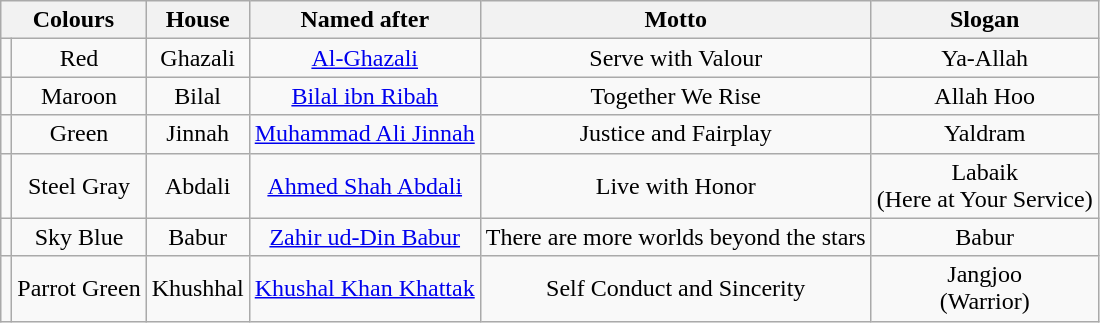<table class="wikitable sortable" style="text-align:center">
<tr>
<th class="unsortable" colspan=2>Colours</th>
<th>House</th>
<th>Named after</th>
<th>Motto</th>
<th>Slogan</th>
</tr>
<tr>
<td></td>
<td>Red</td>
<td>Ghazali</td>
<td><a href='#'>Al-Ghazali</a></td>
<td>Serve with Valour</td>
<td>Ya-Allah</td>
</tr>
<tr>
<td></td>
<td>Maroon</td>
<td>Bilal</td>
<td><a href='#'>Bilal ibn Ribah</a></td>
<td>Together We Rise</td>
<td>Allah Hoo</td>
</tr>
<tr>
<td></td>
<td>Green</td>
<td>Jinnah</td>
<td><a href='#'>Muhammad Ali Jinnah</a></td>
<td>Justice and Fairplay</td>
<td>Yaldram</td>
</tr>
<tr>
<td></td>
<td>Steel Gray</td>
<td>Abdali</td>
<td><a href='#'>Ahmed Shah Abdali</a></td>
<td>Live with Honor</td>
<td>Labaik<br>(Here at Your Service)</td>
</tr>
<tr>
<td></td>
<td>Sky Blue</td>
<td>Babur</td>
<td><a href='#'>Zahir ud-Din Babur</a></td>
<td>There are more worlds beyond the stars<br><em></em></td>
<td>Babur</td>
</tr>
<tr>
<td></td>
<td>Parrot Green</td>
<td>Khushhal</td>
<td><a href='#'>Khushal Khan Khattak</a></td>
<td>Self Conduct and Sincerity</td>
<td>Jangjoo<br>(Warrior)</td>
</tr>
</table>
